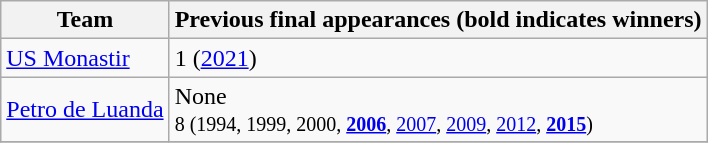<table class="wikitable">
<tr>
<th>Team</th>
<th>Previous final appearances (bold indicates winners)</th>
</tr>
<tr>
<td> <a href='#'>US Monastir</a></td>
<td>1 (<a href='#'>2021</a>)</td>
</tr>
<tr>
<td> <a href='#'>Petro de Luanda</a></td>
<td>None<br><small>8 (1994, 1999, 2000, <strong><a href='#'>2006</a></strong>, <a href='#'>2007</a>, <a href='#'>2009</a>, <a href='#'>2012</a>, <strong><a href='#'>2015</a></strong>)</small></td>
</tr>
<tr>
</tr>
</table>
